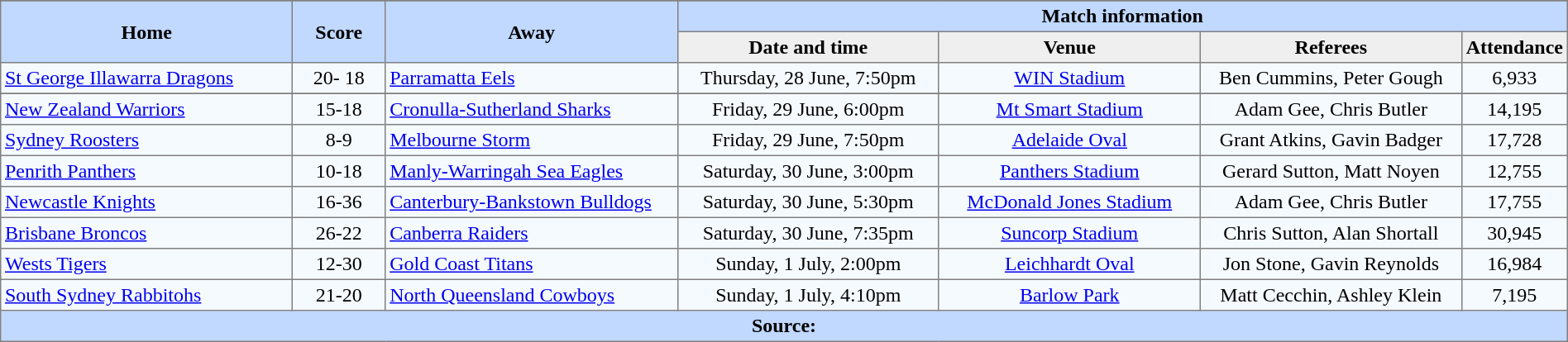<table border="1" cellpadding="3" cellspacing="0" style="border-collapse:collapse; text-align:center; width:100%;">
<tr style="background:#c1d8ff;">
</tr>
<tr style="background:#c1d8ff;">
<th rowspan="2" style="width:19%;">Home</th>
<th rowspan="2" style="width:6%;">Score</th>
<th rowspan="2" style="width:19%;">Away</th>
<th colspan=6>Match information</th>
</tr>
<tr style="background:#efefef;">
<th width=17%>Date and time</th>
<th width=17%>Venue</th>
<th width=17%>Referees</th>
<th width=5%>Attendance</th>
</tr>
<tr style="text-align:center; background:#f5faff;">
<td align="left"> <a href='#'>St George Illawarra Dragons</a></td>
<td>20- 18</td>
<td align="left"> <a href='#'>Parramatta Eels</a></td>
<td>Thursday, 28 June, 7:50pm</td>
<td><a href='#'>WIN Stadium</a></td>
<td>Ben Cummins, Peter Gough</td>
<td>6,933</td>
</tr>
<tr style="background:#c1d8ff;">
</tr>
<tr style="text-align:center; background:#f5faff;">
<td align="left"> <a href='#'>New Zealand Warriors</a></td>
<td>15-18</td>
<td align="left"> <a href='#'>Cronulla-Sutherland Sharks</a></td>
<td>Friday, 29 June, 6:00pm</td>
<td><a href='#'>Mt Smart Stadium</a></td>
<td>Adam Gee, Chris Butler</td>
<td>14,195</td>
</tr>
<tr style="text-align:center; background:#f5faff;">
<td align="left"> <a href='#'>Sydney Roosters</a></td>
<td>8-9</td>
<td align="left"> <a href='#'>Melbourne Storm</a></td>
<td>Friday, 29 June, 7:50pm</td>
<td><a href='#'>Adelaide Oval</a></td>
<td>Grant Atkins, Gavin Badger</td>
<td>17,728</td>
</tr>
<tr style="text-align:center; background:#f5faff;">
<td align="left"> <a href='#'>Penrith Panthers</a></td>
<td>10-18</td>
<td align="left"> <a href='#'>Manly-Warringah Sea Eagles</a></td>
<td>Saturday, 30 June, 3:00pm</td>
<td><a href='#'>Panthers Stadium</a></td>
<td>Gerard Sutton, Matt Noyen</td>
<td>12,755</td>
</tr>
<tr style="text-align:center; background:#f5faff;">
<td align="left"> <a href='#'>Newcastle Knights</a></td>
<td>16-36</td>
<td align="left"> <a href='#'>Canterbury-Bankstown Bulldogs</a></td>
<td>Saturday, 30 June, 5:30pm</td>
<td><a href='#'>McDonald Jones Stadium</a></td>
<td>Adam Gee, Chris Butler</td>
<td>17,755</td>
</tr>
<tr style="text-align:center; background:#f5faff;">
<td align="left"> <a href='#'>Brisbane Broncos</a></td>
<td>26-22</td>
<td align="left"> <a href='#'>Canberra Raiders</a></td>
<td>Saturday, 30 June, 7:35pm</td>
<td><a href='#'>Suncorp Stadium</a></td>
<td>Chris Sutton, Alan Shortall</td>
<td>30,945</td>
</tr>
<tr style="text-align:center; background:#f5faff;">
<td align="left"> <a href='#'>Wests Tigers</a></td>
<td>12-30</td>
<td align="left"> <a href='#'>Gold Coast Titans</a></td>
<td>Sunday, 1 July, 2:00pm</td>
<td><a href='#'>Leichhardt Oval</a></td>
<td>Jon Stone, Gavin Reynolds</td>
<td>16,984</td>
</tr>
<tr style="text-align:center; background:#f5faff;">
<td align="left"> <a href='#'>South Sydney Rabbitohs</a></td>
<td>21-20</td>
<td align="left"> <a href='#'>North Queensland Cowboys</a></td>
<td>Sunday, 1 July, 4:10pm</td>
<td><a href='#'>Barlow Park</a></td>
<td>Matt Cecchin, Ashley Klein</td>
<td>7,195</td>
</tr>
<tr style="background:#c1d8ff;">
<th colspan=7>Source:</th>
</tr>
</table>
